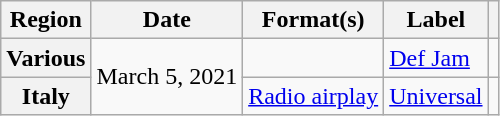<table class="wikitable plainrowheaders">
<tr>
<th scope="col">Region</th>
<th scope="col">Date</th>
<th scope="col">Format(s)</th>
<th scope="col">Label</th>
<th scope="col"></th>
</tr>
<tr>
<th scope="row">Various</th>
<td rowspan="2">March 5, 2021</td>
<td></td>
<td><a href='#'>Def Jam</a></td>
<td align="center"></td>
</tr>
<tr>
<th scope="row">Italy</th>
<td><a href='#'>Radio airplay</a></td>
<td><a href='#'>Universal</a></td>
<td align="center"></td>
</tr>
</table>
